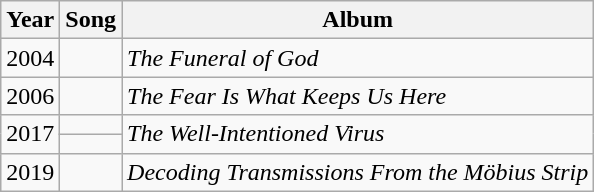<table class=wikitable>
<tr>
<th>Year</th>
<th>Song</th>
<th>Album</th>
</tr>
<tr>
<td>2004</td>
<td></td>
<td><em>The Funeral of God</em></td>
</tr>
<tr>
<td>2006</td>
<td></td>
<td><em>The Fear Is What Keeps Us Here</em></td>
</tr>
<tr>
<td rowspan="2">2017</td>
<td></td>
<td rowspan="2"><em>The Well-Intentioned Virus</em></td>
</tr>
<tr>
<td></td>
</tr>
<tr>
<td>2019</td>
<td></td>
<td><em>Decoding Transmissions From the Möbius Strip</em></td>
</tr>
</table>
